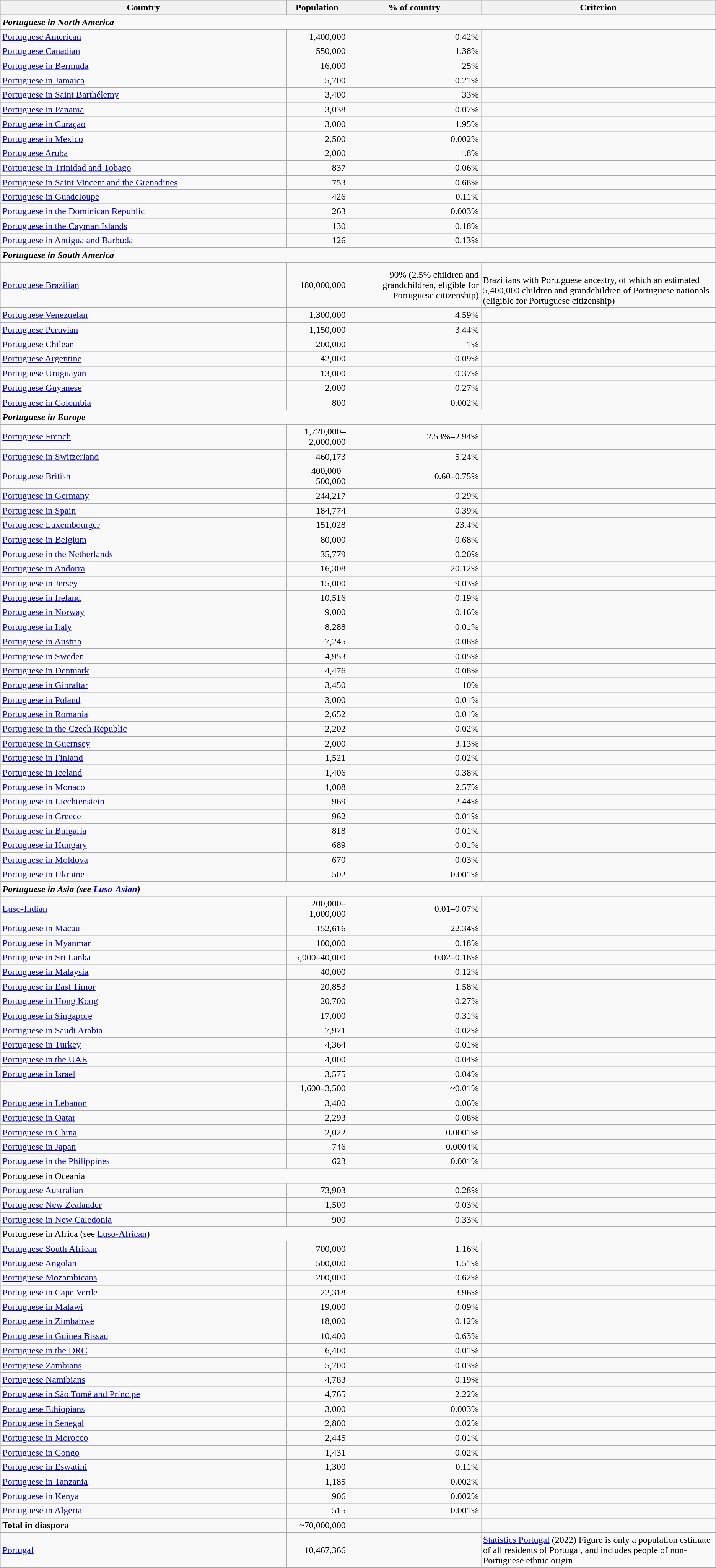<table class="wikitable sortable">
<tr>
<th style=width:40%>Country</th>
<th>Population</th>
<th>% of country</th>
<th>Criterion</th>
</tr>
<tr>
<td colspan="4"><strong><em>Portuguese in North America</em></strong></td>
</tr>
<tr>
<td><a href='#'>Portuguese American</a></td>
<td style="text-align:right;">1,400,000</td>
<td style="text-align:right;">0.42%</td>
<td><br></td>
</tr>
<tr>
<td><a href='#'>Portuguese Canadian</a></td>
<td style="text-align:right;">550,000</td>
<td style="text-align:right;">1.38%</td>
<td></td>
</tr>
<tr>
<td><a href='#'>Portuguese in Bermuda</a></td>
<td style="text-align:right;">16,000</td>
<td style="text-align:right;">25%</td>
<td></td>
</tr>
<tr>
<td><a href='#'>Portuguese in Jamaica</a></td>
<td style="text-align:right;">5,700</td>
<td style="text-align:right;">0.21%</td>
<td></td>
</tr>
<tr>
<td><a href='#'>Portuguese in Saint Barthélemy</a></td>
<td style="text-align:right;">3,400</td>
<td style="text-align:right;">33%</td>
<td></td>
</tr>
<tr>
<td><a href='#'>Portuguese in Panama</a></td>
<td style="text-align:right;">3,038</td>
<td style="text-align:right;">0.07%</td>
<td></td>
</tr>
<tr>
<td><a href='#'>Portuguese in Curaçao</a></td>
<td style="text-align:right;">3,000</td>
<td style="text-align:right;">1.95%</td>
<td></td>
</tr>
<tr>
<td><a href='#'>Portuguese in Mexico</a></td>
<td style="text-align:right;">2,500</td>
<td style="text-align:right;">0.002%</td>
<td></td>
</tr>
<tr>
<td><a href='#'>Portuguese Aruba</a></td>
<td style="text-align:right;">2,000</td>
<td style="text-align:right;">1.8%</td>
<td></td>
</tr>
<tr>
<td><a href='#'>Portuguese in Trinidad and Tobago</a></td>
<td style="text-align:right;">837</td>
<td style="text-align:right;">0.06%</td>
<td></td>
</tr>
<tr>
<td><a href='#'>Portuguese in Saint Vincent and the Grenadines</a></td>
<td style="text-align:right;">753</td>
<td style="text-align:right;">0.68%</td>
<td></td>
</tr>
<tr>
<td><a href='#'>Portuguese in Guadeloupe</a></td>
<td style="text-align:right;">426</td>
<td style="text-align:right;">0.11%</td>
<td></td>
</tr>
<tr>
<td><a href='#'>Portuguese in the Dominican Republic</a></td>
<td style="text-align:right;">263</td>
<td style="text-align:right;">0.003%</td>
<td></td>
</tr>
<tr>
<td><a href='#'>Portuguese in the Cayman Islands</a></td>
<td style="text-align:right;">130</td>
<td style="text-align:right;">0.18%</td>
<td></td>
</tr>
<tr>
<td><a href='#'>Portuguese in Antigua and Barbuda</a></td>
<td style="text-align:right;">126</td>
<td style="text-align:right;">0.13%</td>
<td></td>
</tr>
<tr>
<td colspan="4"><strong><em>Portuguese in South America</em></strong></td>
</tr>
<tr>
<td><a href='#'>Portuguese Brazilian</a></td>
<td style="text-align:right;">180,000,000</td>
<td style="text-align:right;">90% (2.5% children and grandchildren, eligible for Portuguese citizenship)</td>
<td><br> Brazilians with Portuguese ancestry, of which an estimated 5,400,000 children and grandchildren of Portuguese nationals (eligible for Portuguese citizenship)</td>
</tr>
<tr>
<td><a href='#'>Portuguese Venezuelan</a></td>
<td style="text-align:right;">1,300,000</td>
<td style="text-align:right;">4.59%</td>
<td><br></td>
</tr>
<tr>
<td><a href='#'>Portuguese Peruvian</a></td>
<td style="text-align:right;">1,150,000</td>
<td style="text-align:right;">3.44%</td>
<td></td>
</tr>
<tr>
<td><a href='#'>Portuguese Chilean</a></td>
<td style="text-align:right;">200,000</td>
<td style="text-align:right;">1%</td>
<td></td>
</tr>
<tr>
<td><a href='#'>Portuguese Argentine</a></td>
<td style="text-align:right;">42,000</td>
<td style="text-align:right;">0.09%</td>
<td></td>
</tr>
<tr>
<td><a href='#'>Portuguese Uruguayan</a></td>
<td style="text-align:right;">13,000</td>
<td style="text-align:right;">0.37%</td>
<td></td>
</tr>
<tr>
<td><a href='#'>Portuguese Guyanese</a></td>
<td style="text-align:right;">2,000</td>
<td style="text-align:right;">0.27%</td>
<td></td>
</tr>
<tr>
<td><a href='#'>Portuguese in Colombia</a></td>
<td style="text-align:right;">800</td>
<td style="text-align:right;">0.002%</td>
<td></td>
</tr>
<tr>
<td colspan="4"><strong><em>Portuguese in Europe</em></strong></td>
</tr>
<tr>
<td><a href='#'>Portuguese French</a></td>
<td style="text-align:right;">1,720,000–2,000,000</td>
<td style="text-align:right;">2.53%–2.94%</td>
<td></td>
</tr>
<tr>
<td><a href='#'>Portuguese in Switzerland</a></td>
<td style="text-align:right;">460,173</td>
<td style="text-align:right;">5.24%</td>
<td><br></td>
</tr>
<tr>
<td><a href='#'>Portuguese British</a></td>
<td style="text-align:right;">400,000–500,000</td>
<td style="text-align:right;">0.60–0.75%</td>
<td><br></td>
</tr>
<tr>
<td><a href='#'>Portuguese in Germany</a></td>
<td style="text-align:right;">244,217</td>
<td style="text-align:right;">0.29%</td>
<td></td>
</tr>
<tr>
<td><a href='#'>Portuguese in Spain</a></td>
<td style="text-align:right;">184,774</td>
<td style="text-align:right;">0.39%</td>
<td></td>
</tr>
<tr>
<td><a href='#'>Portuguese Luxembourger</a></td>
<td style="text-align:right;">151,028</td>
<td style="text-align:right;">23.4%</td>
<td><br></td>
</tr>
<tr>
<td><a href='#'>Portuguese in Belgium</a></td>
<td style="text-align:right;">80,000</td>
<td style="text-align:right;">0.68%</td>
<td></td>
</tr>
<tr>
<td><a href='#'>Portuguese in the Netherlands</a></td>
<td style="text-align:right;">35,779</td>
<td style="text-align:right;">0.20%</td>
<td><br></td>
</tr>
<tr>
<td><a href='#'>Portuguese in Andorra</a></td>
<td style="text-align:right;">16,308</td>
<td style="text-align:right;">20.12%</td>
<td></td>
</tr>
<tr>
<td><a href='#'>Portuguese in Jersey</a></td>
<td style="text-align:right;">15,000</td>
<td style="text-align:right;">9.03%</td>
<td></td>
</tr>
<tr>
<td><a href='#'>Portuguese in Ireland</a></td>
<td style="text-align:right;">10,516</td>
<td style="text-align:right;">0.19%</td>
<td></td>
</tr>
<tr>
<td><a href='#'>Portuguese in Norway</a></td>
<td style="text-align:right;">9,000</td>
<td style="text-align:right;">0.16%</td>
<td></td>
</tr>
<tr>
<td><a href='#'>Portuguese in Italy</a></td>
<td style="text-align:right;">8,288</td>
<td style="text-align:right;">0.01%</td>
<td></td>
</tr>
<tr>
<td><a href='#'>Portuguese in Austria</a></td>
<td style="text-align:right;">7,245</td>
<td style="text-align:right;">0.08%</td>
<td></td>
</tr>
<tr>
<td><a href='#'>Portuguese in Sweden</a></td>
<td style="text-align:right;">4,953</td>
<td style="text-align:right;">0.05%</td>
<td></td>
</tr>
<tr>
<td><a href='#'>Portuguese in Denmark</a></td>
<td style="text-align:right;">4,476</td>
<td style="text-align:right;">0.08%</td>
<td></td>
</tr>
<tr>
<td><a href='#'>Portuguese in Gibraltar</a></td>
<td style="text-align:right;">3,450</td>
<td style="text-align:right;">10%</td>
<td></td>
</tr>
<tr>
<td><a href='#'>Portuguese in Poland</a></td>
<td style="text-align:right;">3,000</td>
<td style="text-align:right;">0.01%</td>
<td></td>
</tr>
<tr>
<td><a href='#'>Portuguese in Romania</a></td>
<td style="text-align:right;">2,652</td>
<td style="text-align:right;">0.01%</td>
<td></td>
</tr>
<tr>
<td><a href='#'>Portuguese in the Czech Republic</a></td>
<td style="text-align:right;">2,202</td>
<td style="text-align:right;">0.02%</td>
<td></td>
</tr>
<tr>
<td><a href='#'>Portuguese in Guernsey</a></td>
<td style="text-align:right;">2,000</td>
<td style="text-align:right;">3.13%</td>
<td></td>
</tr>
<tr>
<td><a href='#'>Portuguese in Finland</a></td>
<td style="text-align:right;">1,521</td>
<td style="text-align:right;">0.02%</td>
<td></td>
</tr>
<tr>
<td><a href='#'>Portuguese in Iceland</a></td>
<td style="text-align:right;">1,406</td>
<td style="text-align:right;">0.38%</td>
<td></td>
</tr>
<tr>
<td><a href='#'>Portuguese in Monaco</a></td>
<td style="text-align:right;">1,008</td>
<td style="text-align:right;">2.57%</td>
<td></td>
</tr>
<tr>
<td><a href='#'>Portuguese in Liechtenstein</a></td>
<td style="text-align:right;">969</td>
<td style="text-align:right;">2.44%</td>
<td></td>
</tr>
<tr>
<td><a href='#'>Portuguese in Greece</a></td>
<td style="text-align:right;">962</td>
<td style="text-align:right;">0.01%</td>
<td></td>
</tr>
<tr>
<td><a href='#'>Portuguese in Bulgaria</a></td>
<td style="text-align:right;">818</td>
<td style="text-align:right;">0.01%</td>
<td></td>
</tr>
<tr>
<td><a href='#'>Portuguese in Hungary</a></td>
<td style="text-align:right;">689</td>
<td style="text-align:right;">0.01%</td>
<td></td>
</tr>
<tr>
<td><a href='#'>Portuguese in Moldova</a></td>
<td style="text-align:right;">670</td>
<td style="text-align:right;">0.03%</td>
<td></td>
</tr>
<tr>
<td><a href='#'>Portuguese in Ukraine</a></td>
<td style="text-align:right;">502</td>
<td style="text-align:right;">0.001%</td>
<td></td>
</tr>
<tr>
<td colspan="4"><strong><em>Portuguese in Asia<strong> (see <a href='#'>Luso-Asian</a>)<em></td>
</tr>
<tr>
<td><a href='#'>Luso-Indian</a></td>
<td style="text-align:right;">200,000–1,000,000</td>
<td style="text-align:right;">0.01–0.07%</td>
<td></td>
</tr>
<tr>
<td><a href='#'>Portuguese in Macau</a></td>
<td style="text-align:right;">152,616</td>
<td style="text-align:right;">22.34%</td>
<td><br></td>
</tr>
<tr>
<td><a href='#'>Portuguese in Myanmar</a></td>
<td style="text-align:right;">100,000</td>
<td style="text-align:right;">0.18%</td>
<td></td>
</tr>
<tr>
<td><a href='#'>Portuguese in Sri Lanka</a></td>
<td style="text-align:right;">5,000–40,000</td>
<td style="text-align:right;">0.02–0.18%</td>
<td><br></td>
</tr>
<tr>
<td><a href='#'>Portuguese in Malaysia</a></td>
<td style="text-align:right;">40,000</td>
<td style="text-align:right;">0.12%</td>
<td><br></td>
</tr>
<tr>
<td><a href='#'>Portuguese in East Timor</a></td>
<td style="text-align:right;">20,853</td>
<td style="text-align:right;">1.58%</td>
<td></td>
</tr>
<tr>
<td><a href='#'>Portuguese in Hong Kong</a></td>
<td style="text-align:right;">20,700</td>
<td style="text-align:right;">0.27%</td>
<td></td>
</tr>
<tr>
<td><a href='#'>Portuguese in Singapore</a></td>
<td style="text-align:right;">17,000</td>
<td style="text-align:right;">0.31%</td>
<td></td>
</tr>
<tr>
<td><a href='#'>Portuguese in Saudi Arabia</a></td>
<td style="text-align:right;">7,971</td>
<td style="text-align:right;">0.02%</td>
<td></td>
</tr>
<tr>
<td><a href='#'>Portuguese in Turkey</a></td>
<td style="text-align:right;">4,364</td>
<td style="text-align:right;">0.01%</td>
<td></td>
</tr>
<tr>
<td><a href='#'>Portuguese in the UAE</a></td>
<td style="text-align:right;">4,000</td>
<td style="text-align:right;">0.04%</td>
<td></td>
</tr>
<tr>
<td><a href='#'>Portuguese in Israel</a></td>
<td style="text-align:right;">3,575</td>
<td style="text-align:right;">0.04%</td>
<td></td>
</tr>
<tr>
<td></td>
<td style="text-align:right;">1,600–3,500</td>
<td style="text-align:right;">~0.01%</td>
<td></td>
</tr>
<tr>
<td><a href='#'>Portuguese in Lebanon</a></td>
<td style="text-align:right;">3,400</td>
<td style="text-align:right;">0.06%</td>
<td></td>
</tr>
<tr>
<td><a href='#'>Portuguese in Qatar</a></td>
<td style="text-align:right;">2,293</td>
<td style="text-align:right;">0.08%</td>
<td></td>
</tr>
<tr>
<td><a href='#'>Portuguese in China</a></td>
<td style="text-align:right;">2,022</td>
<td style="text-align:right;">0.0001%</td>
<td></td>
</tr>
<tr>
<td><a href='#'>Portuguese in Japan</a></td>
<td style="text-align:right;">746</td>
<td style="text-align:right;">0.0004%</td>
<td></td>
</tr>
<tr>
<td><a href='#'>Portuguese in the Philippines</a></td>
<td style="text-align:right;">623</td>
<td style="text-align:right;">0.001%</td>
<td></td>
</tr>
<tr>
<td colspan="4"></em></strong>Portuguese in Oceania<strong><em></td>
</tr>
<tr>
<td><a href='#'>Portuguese Australian</a></td>
<td style="text-align:right;">73,903</td>
<td style="text-align:right;">0.28%</td>
<td><br></td>
</tr>
<tr>
<td><a href='#'>Portuguese New Zealander</a></td>
<td style="text-align:right;">1,500</td>
<td style="text-align:right;">0.03%</td>
<td><br></td>
</tr>
<tr>
<td><a href='#'>Portuguese in New Caledonia</a></td>
<td style="text-align:right;">900</td>
<td style="text-align:right;">0.33%</td>
<td></td>
</tr>
<tr>
<td colspan="4"></em></strong>Portuguese in Africa</strong> (see <a href='#'>Luso-African</a>)</em></td>
</tr>
<tr>
<td><a href='#'>Portuguese South African</a></td>
<td style="text-align:right;">700,000</td>
<td style="text-align:right;">1.16%</td>
<td><br></td>
</tr>
<tr>
<td><a href='#'>Portuguese Angolan</a></td>
<td style="text-align:right;">500,000</td>
<td style="text-align:right;">1.51%</td>
<td><br></td>
</tr>
<tr>
<td><a href='#'>Portuguese Mozambicans</a></td>
<td style="text-align:right;">200,000</td>
<td style="text-align:right;">0.62%</td>
<td><br></td>
</tr>
<tr>
<td><a href='#'>Portuguese in Cape Verde</a></td>
<td style="text-align:right;">22,318</td>
<td style="text-align:right;">3.96%</td>
<td></td>
</tr>
<tr>
<td><a href='#'>Portuguese in Malawi</a></td>
<td style="text-align:right;">19,000</td>
<td style="text-align:right;">0.09%</td>
<td></td>
</tr>
<tr>
<td><a href='#'>Portuguese in Zimbabwe</a></td>
<td style="text-align:right;">18,000</td>
<td style="text-align:right;">0.12%</td>
<td></td>
</tr>
<tr>
<td><a href='#'>Portuguese in Guinea Bissau</a></td>
<td style="text-align:right;">10,400</td>
<td style="text-align:right;">0.63%</td>
<td></td>
</tr>
<tr>
<td><a href='#'>Portuguese in the DRC</a></td>
<td style="text-align:right;">6,400</td>
<td style="text-align:right;">0.01%</td>
<td></td>
</tr>
<tr>
<td><a href='#'>Portuguese Zambians</a></td>
<td style="text-align:right;">5,700</td>
<td style="text-align:right;">0.03%</td>
<td></td>
</tr>
<tr>
<td><a href='#'>Portuguese Namibians</a></td>
<td style="text-align:right;">4,783</td>
<td style="text-align:right;">0.19%</td>
<td></td>
</tr>
<tr>
<td><a href='#'>Portuguese in São Tomé and Príncipe</a></td>
<td style="text-align:right;">4,765</td>
<td style="text-align:right;">2.22%</td>
<td></td>
</tr>
<tr>
<td><a href='#'>Portuguese Ethiopians</a></td>
<td style="text-align:right;">3,000</td>
<td style="text-align:right;">0.003%</td>
<td></td>
</tr>
<tr>
<td><a href='#'>Portuguese in Senegal</a></td>
<td style="text-align:right;">2,800</td>
<td style="text-align:right;">0.02%</td>
<td></td>
</tr>
<tr>
<td><a href='#'>Portuguese in Morocco</a></td>
<td style="text-align:right;">2,445</td>
<td style="text-align:right;">0.01%</td>
<td></td>
</tr>
<tr>
<td><a href='#'>Portuguese in Congo</a></td>
<td style="text-align:right;">1,431</td>
<td style="text-align:right;">0.02%</td>
<td></td>
</tr>
<tr>
<td><a href='#'>Portuguese in Eswatini</a></td>
<td style="text-align:right;">1,300</td>
<td style="text-align:right;">0.11%</td>
<td></td>
</tr>
<tr>
<td><a href='#'>Portuguese in Tanzania</a></td>
<td style="text-align:right;">1,185</td>
<td style="text-align:right;">0.002%</td>
<td></td>
</tr>
<tr>
<td><a href='#'>Portuguese in Kenya</a></td>
<td style="text-align:right;">906</td>
<td style="text-align:right;">0.002%</td>
<td></td>
</tr>
<tr>
<td><a href='#'>Portuguese in Algeria</a></td>
<td style="text-align:right;">515</td>
<td style="text-align:right;">0.001%</td>
<td></td>
</tr>
<tr>
<td><strong>Total in diaspora</strong></td>
<td style="text-align:right;">~70,000,000</td>
<td></td>
<td></td>
</tr>
<tr>
<td><a href='#'>Portugal</a></td>
<td style="text-align:right;">10,467,366</td>
<td style="text-align:right;"></td>
<td><a href='#'>Statistics Portugal</a> (2022) Figure is only a population estimate of all residents of Portugal, and includes people of non-Portuguese ethnic origin</td>
</tr>
</table>
